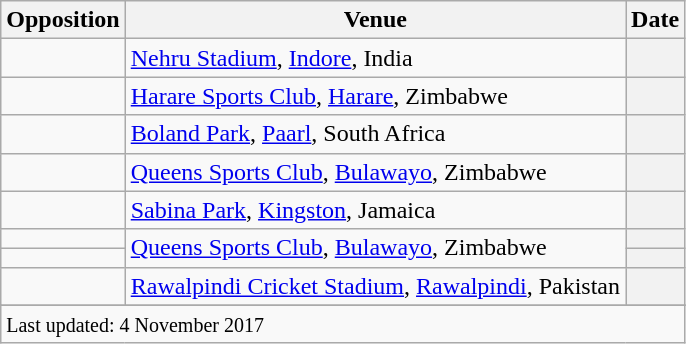<table class="wikitable plainrowheaders sortable">
<tr>
<th scope=col>Opposition</th>
<th scope=col>Venue</th>
<th scope=col>Date</th>
</tr>
<tr>
<td scope=row></td>
<td><a href='#'>Nehru Stadium</a>, <a href='#'>Indore</a>, India</td>
<th scope=row></th>
</tr>
<tr>
<td scope=row></td>
<td><a href='#'>Harare Sports Club</a>, <a href='#'>Harare</a>, Zimbabwe</td>
<th scope=row></th>
</tr>
<tr>
<td scope=row></td>
<td><a href='#'>Boland Park</a>, <a href='#'>Paarl</a>, South Africa</td>
<th scope=row></th>
</tr>
<tr>
<td scope=row></td>
<td><a href='#'>Queens Sports Club</a>, <a href='#'>Bulawayo</a>, Zimbabwe</td>
<th scope=row></th>
</tr>
<tr>
<td scope=row></td>
<td><a href='#'>Sabina Park</a>, <a href='#'>Kingston</a>, Jamaica</td>
<th scope=row> </th>
</tr>
<tr>
<td scope=row></td>
<td rowspan=2><a href='#'>Queens Sports Club</a>, <a href='#'>Bulawayo</a>, Zimbabwe</td>
<th scope=row></th>
</tr>
<tr>
<td scope=row></td>
<th scope=row></th>
</tr>
<tr>
<td scope=row></td>
<td><a href='#'>Rawalpindi Cricket Stadium</a>, <a href='#'>Rawalpindi</a>, Pakistan</td>
<th scope=row></th>
</tr>
<tr>
</tr>
<tr class=sortbottom>
<td colspan=3><small>Last updated: 4 November 2017</small></td>
</tr>
</table>
